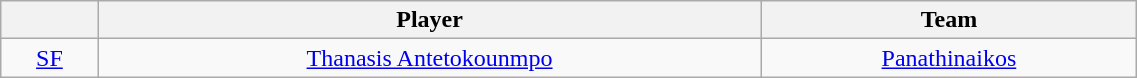<table class="wikitable" style="text-align: center;" width="60%">
<tr>
<th style="text-align:center;"></th>
<th style="text-align:center;">Player</th>
<th style="text-align:center;">Team</th>
</tr>
<tr>
<td style="text-align:center;"><a href='#'>SF</a></td>
<td> <a href='#'>Thanasis Antetokounmpo</a></td>
<td><a href='#'>Panathinaikos</a></td>
</tr>
</table>
